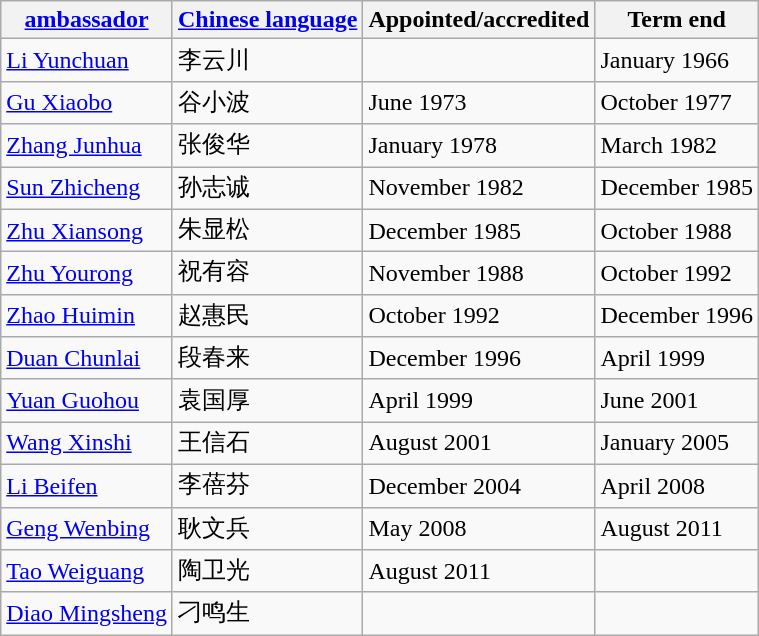<table class="wikitable sortable">
<tr>
<th><a href='#'>ambassador</a></th>
<th><a href='#'>Chinese language</a></th>
<th>Appointed/accredited</th>
<th>Term end</th>
</tr>
<tr>
<td><a href='#'>Li Yunchuan</a></td>
<td>李云川</td>
<td></td>
<td>January 1966</td>
</tr>
<tr>
<td><a href='#'>Gu Xiaobo</a></td>
<td>谷小波</td>
<td>June 1973</td>
<td>October 1977</td>
</tr>
<tr>
<td><a href='#'>Zhang Junhua</a></td>
<td>张俊华</td>
<td>January 1978</td>
<td>March 1982</td>
</tr>
<tr>
<td><a href='#'>Sun Zhicheng</a></td>
<td>孙志诚</td>
<td>November 1982</td>
<td>December 1985</td>
</tr>
<tr>
<td><a href='#'>Zhu Xiansong</a></td>
<td>朱显松</td>
<td>December 1985</td>
<td>October 1988</td>
</tr>
<tr>
<td><a href='#'>Zhu Yourong</a></td>
<td>祝有容</td>
<td>November 1988</td>
<td>October 1992</td>
</tr>
<tr>
<td><a href='#'>Zhao Huimin</a></td>
<td>赵惠民</td>
<td>October 1992</td>
<td>December 1996</td>
</tr>
<tr>
<td><a href='#'>Duan Chunlai</a></td>
<td>段春来</td>
<td>December 1996</td>
<td>April 1999</td>
</tr>
<tr>
<td><a href='#'>Yuan Guohou</a></td>
<td>袁国厚</td>
<td>April 1999</td>
<td>June 2001</td>
</tr>
<tr>
<td><a href='#'>Wang Xinshi</a></td>
<td>王信石</td>
<td>August 2001</td>
<td>January 2005</td>
</tr>
<tr>
<td><a href='#'>Li Beifen</a></td>
<td>李蓓芬</td>
<td>December 2004</td>
<td>April 2008</td>
</tr>
<tr>
<td><a href='#'>Geng Wenbing</a></td>
<td>耿文兵</td>
<td>May 2008</td>
<td>August 2011</td>
</tr>
<tr>
<td><a href='#'>Tao Weiguang</a></td>
<td>陶卫光</td>
<td>August 2011</td>
<td></td>
</tr>
<tr>
<td><a href='#'>Diao Mingsheng</a></td>
<td>刁鸣生</td>
<td></td>
</tr>
</table>
